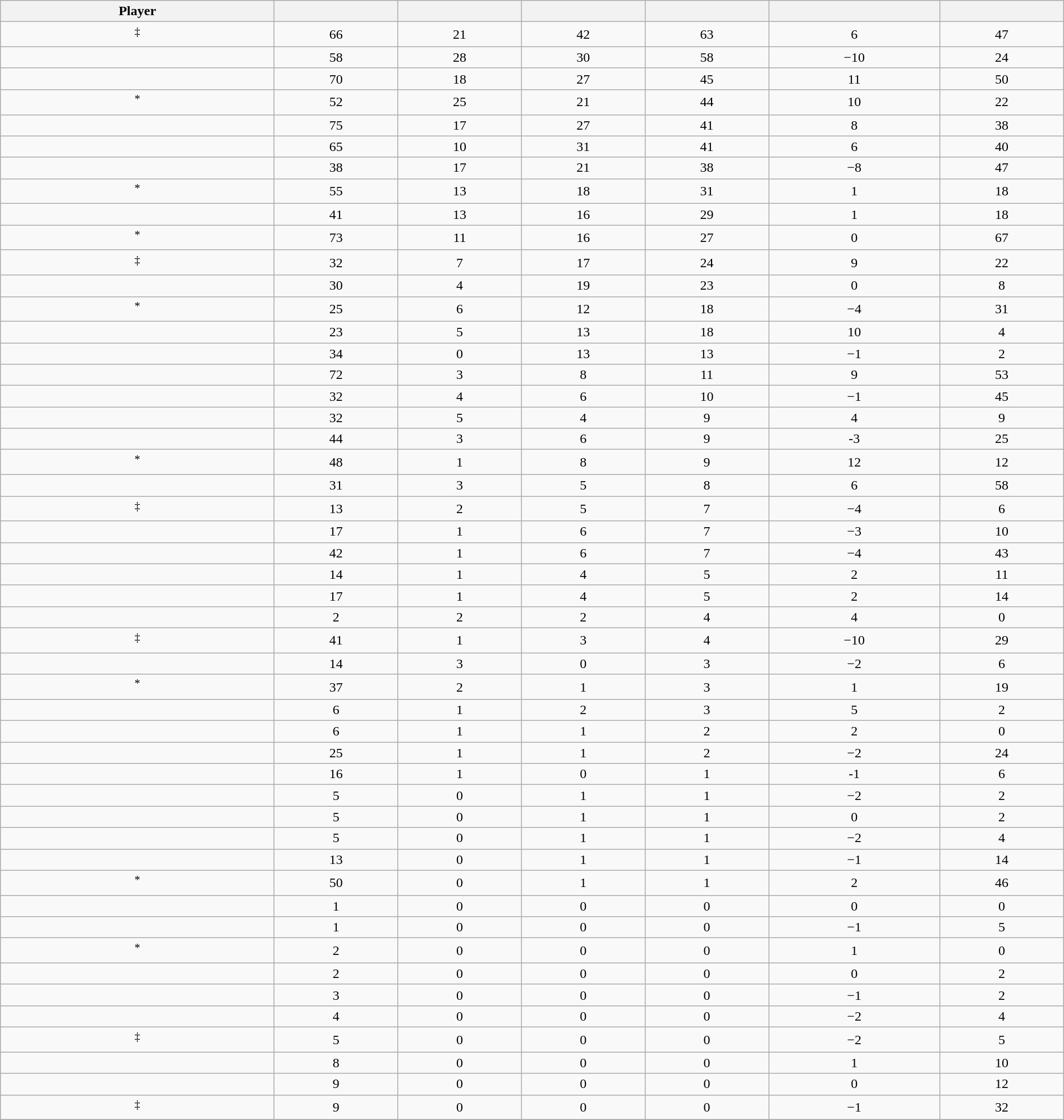<table class="wikitable sortable" style="width:100%;">
<tr align=center>
<th>Player</th>
<th></th>
<th></th>
<th></th>
<th></th>
<th data-sort-type="number"></th>
<th></th>
</tr>
<tr align=center align=center>
<td><sup>‡</sup></td>
<td>66</td>
<td>21</td>
<td>42</td>
<td>63</td>
<td>6</td>
<td>47</td>
</tr>
<tr align=center>
<td></td>
<td>58</td>
<td>28</td>
<td>30</td>
<td>58</td>
<td>−10</td>
<td>24</td>
</tr>
<tr align=center>
<td></td>
<td>70</td>
<td>18</td>
<td>27</td>
<td>45</td>
<td>11</td>
<td>50</td>
</tr>
<tr align=center>
<td><sup>*</sup></td>
<td>52</td>
<td>25</td>
<td>21</td>
<td>44</td>
<td>10</td>
<td>22</td>
</tr>
<tr align=center>
<td></td>
<td>75</td>
<td>17</td>
<td>27</td>
<td>41</td>
<td>8</td>
<td>38</td>
</tr>
<tr align=center>
<td></td>
<td>65</td>
<td>10</td>
<td>31</td>
<td>41</td>
<td>6</td>
<td>40</td>
</tr>
<tr align=center>
<td></td>
<td>38</td>
<td>17</td>
<td>21</td>
<td>38</td>
<td>−8</td>
<td>47</td>
</tr>
<tr align=center>
<td><sup>*</sup></td>
<td>55</td>
<td>13</td>
<td>18</td>
<td>31</td>
<td>1</td>
<td>18</td>
</tr>
<tr align=center>
<td></td>
<td>41</td>
<td>13</td>
<td>16</td>
<td>29</td>
<td>1</td>
<td>18</td>
</tr>
<tr align=center>
<td><sup>*</sup></td>
<td>73</td>
<td>11</td>
<td>16</td>
<td>27</td>
<td>0</td>
<td>67</td>
</tr>
<tr align=center>
<td><sup>‡</sup></td>
<td>32</td>
<td>7</td>
<td>17</td>
<td>24</td>
<td>9</td>
<td>22</td>
</tr>
<tr align=center>
<td></td>
<td>30</td>
<td>4</td>
<td>19</td>
<td>23</td>
<td>0</td>
<td>8</td>
</tr>
<tr align=center>
<td><sup>*</sup></td>
<td>25</td>
<td>6</td>
<td>12</td>
<td>18</td>
<td>−4</td>
<td>31</td>
</tr>
<tr align=center>
<td></td>
<td>23</td>
<td>5</td>
<td>13</td>
<td>18</td>
<td>10</td>
<td>4</td>
</tr>
<tr align=center>
<td></td>
<td>34</td>
<td>0</td>
<td>13</td>
<td>13</td>
<td>−1</td>
<td>2</td>
</tr>
<tr align=center>
<td></td>
<td>72</td>
<td>3</td>
<td>8</td>
<td>11</td>
<td>9</td>
<td>53</td>
</tr>
<tr align=center>
<td></td>
<td>32</td>
<td>4</td>
<td>6</td>
<td>10</td>
<td>−1</td>
<td>45</td>
</tr>
<tr align=center>
<td></td>
<td>32</td>
<td>5</td>
<td>4</td>
<td>9</td>
<td>4</td>
<td>9</td>
</tr>
<tr align=center>
<td></td>
<td>44</td>
<td>3</td>
<td>6</td>
<td>9</td>
<td>-3</td>
<td>25</td>
</tr>
<tr align=center>
<td><sup>*</sup></td>
<td>48</td>
<td>1</td>
<td>8</td>
<td>9</td>
<td>12</td>
<td>12</td>
</tr>
<tr align=center>
<td></td>
<td>31</td>
<td>3</td>
<td>5</td>
<td>8</td>
<td>6</td>
<td>58</td>
</tr>
<tr align=center>
<td><sup>‡</sup></td>
<td>13</td>
<td>2</td>
<td>5</td>
<td>7</td>
<td>−4</td>
<td>6</td>
</tr>
<tr align=center>
<td></td>
<td>17</td>
<td>1</td>
<td>6</td>
<td>7</td>
<td>−3</td>
<td>10</td>
</tr>
<tr align=center>
<td></td>
<td>42</td>
<td>1</td>
<td>6</td>
<td>7</td>
<td>−4</td>
<td>43</td>
</tr>
<tr align=center>
<td></td>
<td>14</td>
<td>1</td>
<td>4</td>
<td>5</td>
<td>2</td>
<td>11</td>
</tr>
<tr align=center>
<td></td>
<td>17</td>
<td>1</td>
<td>4</td>
<td>5</td>
<td>2</td>
<td>14</td>
</tr>
<tr align=center>
<td></td>
<td>2</td>
<td>2</td>
<td>2</td>
<td>4</td>
<td>4</td>
<td>0</td>
</tr>
<tr align=center>
<td><sup>‡</sup></td>
<td>41</td>
<td>1</td>
<td>3</td>
<td>4</td>
<td>−10</td>
<td>29</td>
</tr>
<tr align=center>
<td></td>
<td>14</td>
<td>3</td>
<td>0</td>
<td>3</td>
<td>−2</td>
<td>6</td>
</tr>
<tr align=center>
<td><sup>*</sup></td>
<td>37</td>
<td>2</td>
<td>1</td>
<td>3</td>
<td>1</td>
<td>19</td>
</tr>
<tr align=center>
<td></td>
<td>6</td>
<td>1</td>
<td>2</td>
<td>3</td>
<td>5</td>
<td>2</td>
</tr>
<tr align=center>
<td></td>
<td>6</td>
<td>1</td>
<td>1</td>
<td>2</td>
<td>2</td>
<td>0</td>
</tr>
<tr align=center>
<td></td>
<td>25</td>
<td>1</td>
<td>1</td>
<td>2</td>
<td>−2</td>
<td>24</td>
</tr>
<tr align=center>
<td></td>
<td>16</td>
<td>1</td>
<td>0</td>
<td>1</td>
<td>-1</td>
<td>6</td>
</tr>
<tr align=center>
<td></td>
<td>5</td>
<td>0</td>
<td>1</td>
<td>1</td>
<td>−2</td>
<td>2</td>
</tr>
<tr align=center>
<td></td>
<td>5</td>
<td>0</td>
<td>1</td>
<td>1</td>
<td>0</td>
<td>2</td>
</tr>
<tr align=center>
<td></td>
<td>5</td>
<td>0</td>
<td>1</td>
<td>1</td>
<td>−2</td>
<td>4</td>
</tr>
<tr align=center>
<td></td>
<td>13</td>
<td>0</td>
<td>1</td>
<td>1</td>
<td>−1</td>
<td>14</td>
</tr>
<tr align=center>
<td><sup>*</sup></td>
<td>50</td>
<td>0</td>
<td>1</td>
<td>1</td>
<td>2</td>
<td>46</td>
</tr>
<tr align=center>
<td></td>
<td>1</td>
<td>0</td>
<td>0</td>
<td>0</td>
<td>0</td>
<td>0</td>
</tr>
<tr align=center>
<td></td>
<td>1</td>
<td>0</td>
<td>0</td>
<td>0</td>
<td>−1</td>
<td>5</td>
</tr>
<tr align=center>
<td><sup>*</sup></td>
<td>2</td>
<td>0</td>
<td>0</td>
<td>0</td>
<td>1</td>
<td>0</td>
</tr>
<tr align=center>
<td></td>
<td>2</td>
<td>0</td>
<td>0</td>
<td>0</td>
<td>0</td>
<td>2</td>
</tr>
<tr align=center>
<td></td>
<td>3</td>
<td>0</td>
<td>0</td>
<td>0</td>
<td>−1</td>
<td>2</td>
</tr>
<tr align=center>
<td></td>
<td>4</td>
<td>0</td>
<td>0</td>
<td>0</td>
<td>−2</td>
<td>4</td>
</tr>
<tr align=center>
<td><sup>‡</sup></td>
<td>5</td>
<td>0</td>
<td>0</td>
<td>0</td>
<td>−2</td>
<td>5</td>
</tr>
<tr align=center>
<td></td>
<td>8</td>
<td>0</td>
<td>0</td>
<td>0</td>
<td>1</td>
<td>10</td>
</tr>
<tr align=center>
<td></td>
<td>9</td>
<td>0</td>
<td>0</td>
<td>0</td>
<td>0</td>
<td>12</td>
</tr>
<tr align=center>
<td><sup>‡</sup></td>
<td>9</td>
<td>0</td>
<td>0</td>
<td>0</td>
<td>−1</td>
<td>32</td>
</tr>
<tr align=center>
</tr>
</table>
